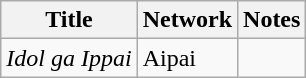<table class="wikitable">
<tr>
<th>Title</th>
<th>Network</th>
<th>Notes</th>
</tr>
<tr>
<td><em>Idol ga Ippai</em></td>
<td>Aipai</td>
<td></td>
</tr>
</table>
